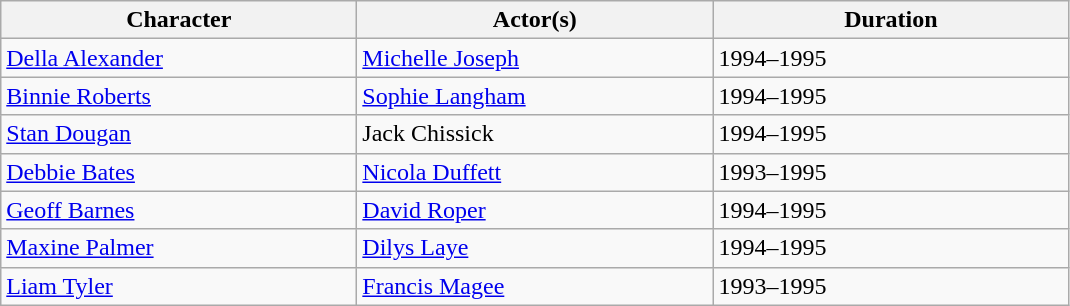<table class="wikitable">
<tr>
<th scope="col" width="230">Character</th>
<th scope="col" width="230">Actor(s)</th>
<th scope="col" width="230">Duration</th>
</tr>
<tr>
<td><a href='#'>Della Alexander</a></td>
<td><a href='#'>Michelle Joseph</a></td>
<td>1994–1995</td>
</tr>
<tr>
<td><a href='#'>Binnie Roberts</a></td>
<td><a href='#'>Sophie Langham</a></td>
<td>1994–1995</td>
</tr>
<tr>
<td><a href='#'>Stan Dougan</a></td>
<td>Jack Chissick</td>
<td>1994–1995</td>
</tr>
<tr>
<td><a href='#'>Debbie Bates</a></td>
<td><a href='#'>Nicola Duffett</a></td>
<td>1993–1995</td>
</tr>
<tr>
<td><a href='#'>Geoff Barnes</a></td>
<td><a href='#'>David Roper</a></td>
<td>1994–1995</td>
</tr>
<tr>
<td><a href='#'>Maxine Palmer</a></td>
<td><a href='#'>Dilys Laye</a></td>
<td>1994–1995</td>
</tr>
<tr>
<td><a href='#'>Liam Tyler</a></td>
<td><a href='#'>Francis Magee</a></td>
<td>1993–1995</td>
</tr>
</table>
